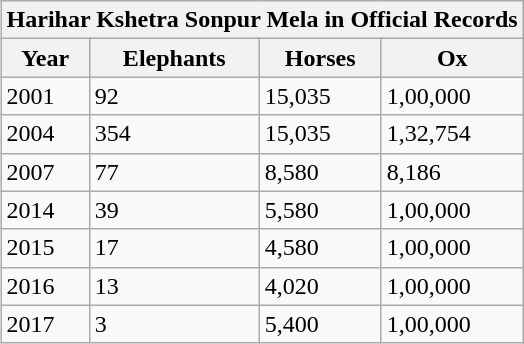<table class="wikitable" style="float:right">
<tr>
<th colspan="7"><strong>Harihar Kshetra Sonpur Mela in Official Records</strong></th>
</tr>
<tr>
<th>Year</th>
<th>Elephants</th>
<th>Horses</th>
<th>Ox</th>
</tr>
<tr>
<td>2001</td>
<td>92</td>
<td>15,035</td>
<td>1,00,000</td>
</tr>
<tr>
<td>2004</td>
<td>354</td>
<td>15,035</td>
<td>1,32,754</td>
</tr>
<tr>
<td>2007</td>
<td>77</td>
<td>8,580</td>
<td>8,186</td>
</tr>
<tr>
<td>2014</td>
<td>39</td>
<td>5,580</td>
<td>1,00,000</td>
</tr>
<tr>
<td>2015</td>
<td>17</td>
<td>4,580</td>
<td>1,00,000</td>
</tr>
<tr>
<td>2016</td>
<td>13</td>
<td>4,020</td>
<td>1,00,000</td>
</tr>
<tr>
<td>2017</td>
<td>3</td>
<td>5,400</td>
<td>1,00,000</td>
</tr>
</table>
